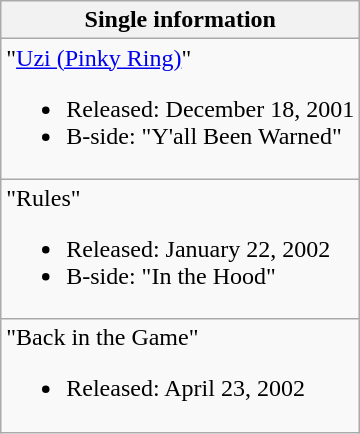<table class="wikitable">
<tr>
<th>Single information</th>
</tr>
<tr>
<td>"<a href='#'>Uzi (Pinky Ring)</a>"<br><ul><li>Released: December 18, 2001</li><li>B-side: "Y'all Been Warned"</li></ul></td>
</tr>
<tr>
<td>"Rules"<br><ul><li>Released: January 22, 2002</li><li>B-side: "In the Hood"</li></ul></td>
</tr>
<tr>
<td>"Back in the Game"<br><ul><li>Released: April 23, 2002</li></ul></td>
</tr>
</table>
